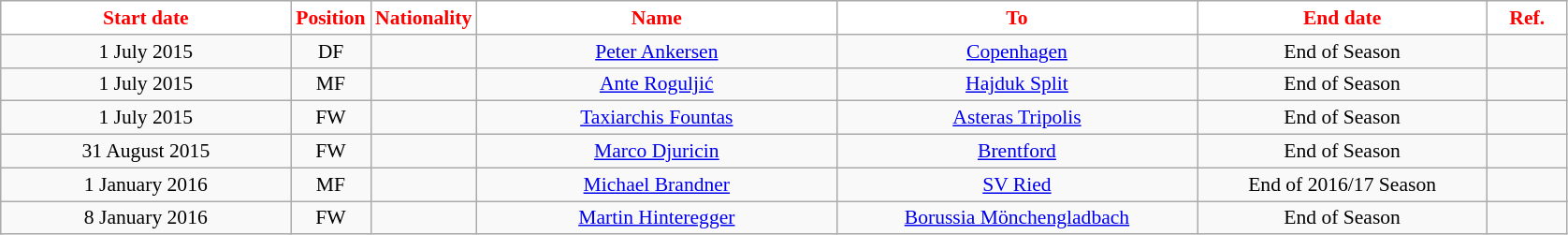<table class="wikitable"  style="text-align:center; font-size:90%; ">
<tr>
<th style="background:#FFFFFF; color:#FF0000; width:200px;">Start date</th>
<th style="background:#FFFFFF; color:#FF0000; width:50px;">Position</th>
<th style="background:#FFFFFF; color:#FF0000; width:50px;">Nationality</th>
<th style="background:#FFFFFF; color:#FF0000; width:250px;">Name</th>
<th style="background:#FFFFFF; color:#FF0000; width:250px;">To</th>
<th style="background:#FFFFFF; color:#FF0000; width:200px;">End date</th>
<th style="background:#FFFFFF; color:#FF0000; width:50px;">Ref.</th>
</tr>
<tr>
<td>1 July 2015</td>
<td>DF</td>
<td></td>
<td><a href='#'>Peter Ankersen</a></td>
<td><a href='#'>Copenhagen</a></td>
<td>End of Season</td>
<td></td>
</tr>
<tr>
<td>1 July 2015</td>
<td>MF</td>
<td></td>
<td><a href='#'>Ante Roguljić</a></td>
<td><a href='#'>Hajduk Split</a></td>
<td>End of Season</td>
<td></td>
</tr>
<tr>
<td>1 July 2015</td>
<td>FW</td>
<td></td>
<td><a href='#'>Taxiarchis Fountas</a></td>
<td><a href='#'>Asteras Tripolis</a></td>
<td>End of Season</td>
<td></td>
</tr>
<tr>
<td>31 August 2015</td>
<td>FW</td>
<td></td>
<td><a href='#'>Marco Djuricin</a></td>
<td><a href='#'>Brentford</a></td>
<td>End of Season</td>
<td></td>
</tr>
<tr>
<td>1 January 2016</td>
<td>MF</td>
<td></td>
<td><a href='#'>Michael Brandner</a></td>
<td><a href='#'>SV Ried</a></td>
<td>End of 2016/17 Season</td>
<td></td>
</tr>
<tr>
<td>8 January 2016</td>
<td>FW</td>
<td></td>
<td><a href='#'>Martin Hinteregger</a></td>
<td><a href='#'>Borussia Mönchengladbach</a></td>
<td>End of Season</td>
<td></td>
</tr>
</table>
